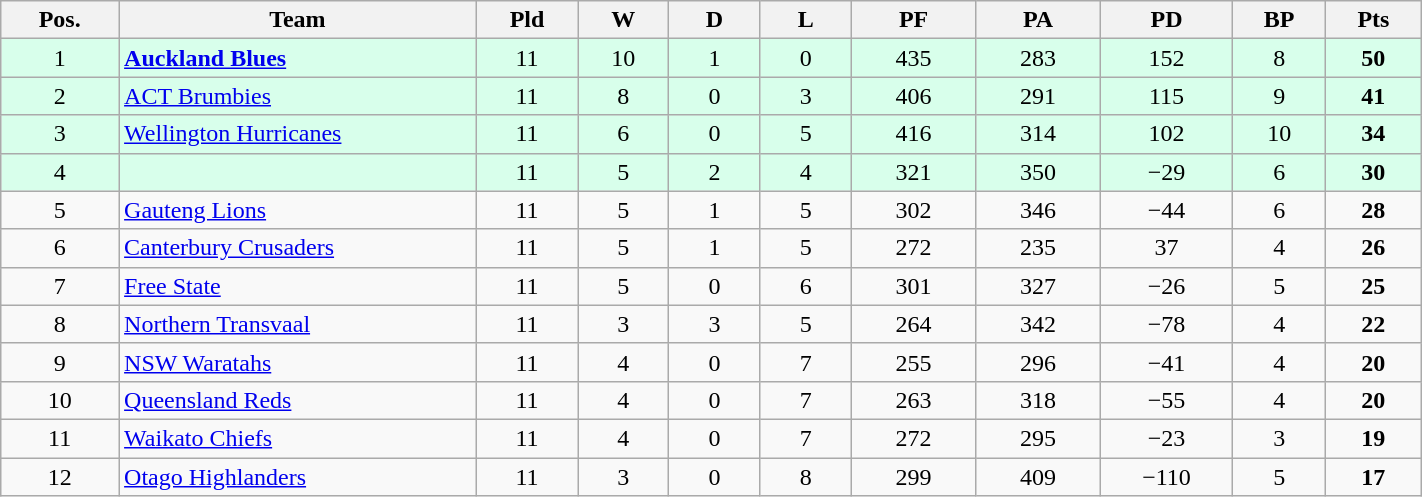<table class="wikitable sortable" style="float:left; margin-right:15px; text-align: center;" width=75%>
<tr>
<th width="20">Pos.</th>
<th width="100">Team</th>
<th width="20">Pld</th>
<th width="20">W</th>
<th width="20">D</th>
<th width="20">L</th>
<th width="30">PF</th>
<th width="30">PA</th>
<th width="30">PD</th>
<th width="20">BP</th>
<th width="20">Pts</th>
</tr>
<tr bgcolor=#d8ffeb align=center>
<td>1</td>
<td align=left> <strong><a href='#'>Auckland Blues</a></strong></td>
<td>11</td>
<td>10</td>
<td>1</td>
<td>0</td>
<td>435</td>
<td>283</td>
<td>152</td>
<td>8</td>
<td><strong>50</strong></td>
</tr>
<tr bgcolor=#d8ffeb align=center>
<td>2</td>
<td align=left> <a href='#'>ACT Brumbies</a></td>
<td>11</td>
<td>8</td>
<td>0</td>
<td>3</td>
<td>406</td>
<td>291</td>
<td>115</td>
<td>9</td>
<td><strong>41</strong></td>
</tr>
<tr bgcolor=#d8ffeb align=center>
<td>3</td>
<td align=left> <a href='#'>Wellington Hurricanes</a></td>
<td>11</td>
<td>6</td>
<td>0</td>
<td>5</td>
<td>416</td>
<td>314</td>
<td>102</td>
<td>10</td>
<td><strong>34</strong></td>
</tr>
<tr bgcolor=#d8ffeb align=center>
<td>4</td>
<td align=left> </td>
<td>11</td>
<td>5</td>
<td>2</td>
<td>4</td>
<td>321</td>
<td>350</td>
<td>−29</td>
<td>6</td>
<td><strong>30</strong></td>
</tr>
<tr>
<td>5</td>
<td align=left> <a href='#'>Gauteng Lions</a></td>
<td>11</td>
<td>5</td>
<td>1</td>
<td>5</td>
<td>302</td>
<td>346</td>
<td>−44</td>
<td>6</td>
<td><strong>28</strong></td>
</tr>
<tr>
<td>6</td>
<td align=left> <a href='#'>Canterbury Crusaders</a></td>
<td>11</td>
<td>5</td>
<td>1</td>
<td>5</td>
<td>272</td>
<td>235</td>
<td>37</td>
<td>4</td>
<td><strong>26</strong></td>
</tr>
<tr>
<td>7</td>
<td align=left> <a href='#'>Free State</a></td>
<td>11</td>
<td>5</td>
<td>0</td>
<td>6</td>
<td>301</td>
<td>327</td>
<td>−26</td>
<td>5</td>
<td><strong>25</strong></td>
</tr>
<tr>
<td>8</td>
<td align=left> <a href='#'>Northern Transvaal</a></td>
<td>11</td>
<td>3</td>
<td>3</td>
<td>5</td>
<td>264</td>
<td>342</td>
<td>−78</td>
<td>4</td>
<td><strong>22</strong></td>
</tr>
<tr>
<td>9</td>
<td align=left> <a href='#'>NSW Waratahs</a></td>
<td>11</td>
<td>4</td>
<td>0</td>
<td>7</td>
<td>255</td>
<td>296</td>
<td>−41</td>
<td>4</td>
<td><strong>20</strong></td>
</tr>
<tr>
<td>10</td>
<td align=left> <a href='#'>Queensland Reds</a></td>
<td>11</td>
<td>4</td>
<td>0</td>
<td>7</td>
<td>263</td>
<td>318</td>
<td>−55</td>
<td>4</td>
<td><strong>20</strong></td>
</tr>
<tr>
<td>11</td>
<td align=left> <a href='#'>Waikato Chiefs</a></td>
<td>11</td>
<td>4</td>
<td>0</td>
<td>7</td>
<td>272</td>
<td>295</td>
<td>−23</td>
<td>3</td>
<td><strong>19</strong></td>
</tr>
<tr>
<td>12</td>
<td align=left> <a href='#'>Otago Highlanders</a></td>
<td>11</td>
<td>3</td>
<td>0</td>
<td>8</td>
<td>299</td>
<td>409</td>
<td>−110</td>
<td>5</td>
<td><strong>17</strong></td>
</tr>
</table>
